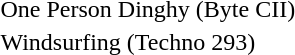<table>
<tr>
<td>One Person Dinghy (Byte CII)<br></td>
<td></td>
<td></td>
<td></td>
</tr>
<tr>
<td>Windsurfing (Techno 293)<br></td>
<td></td>
<td></td>
<td></td>
</tr>
<tr>
</tr>
</table>
